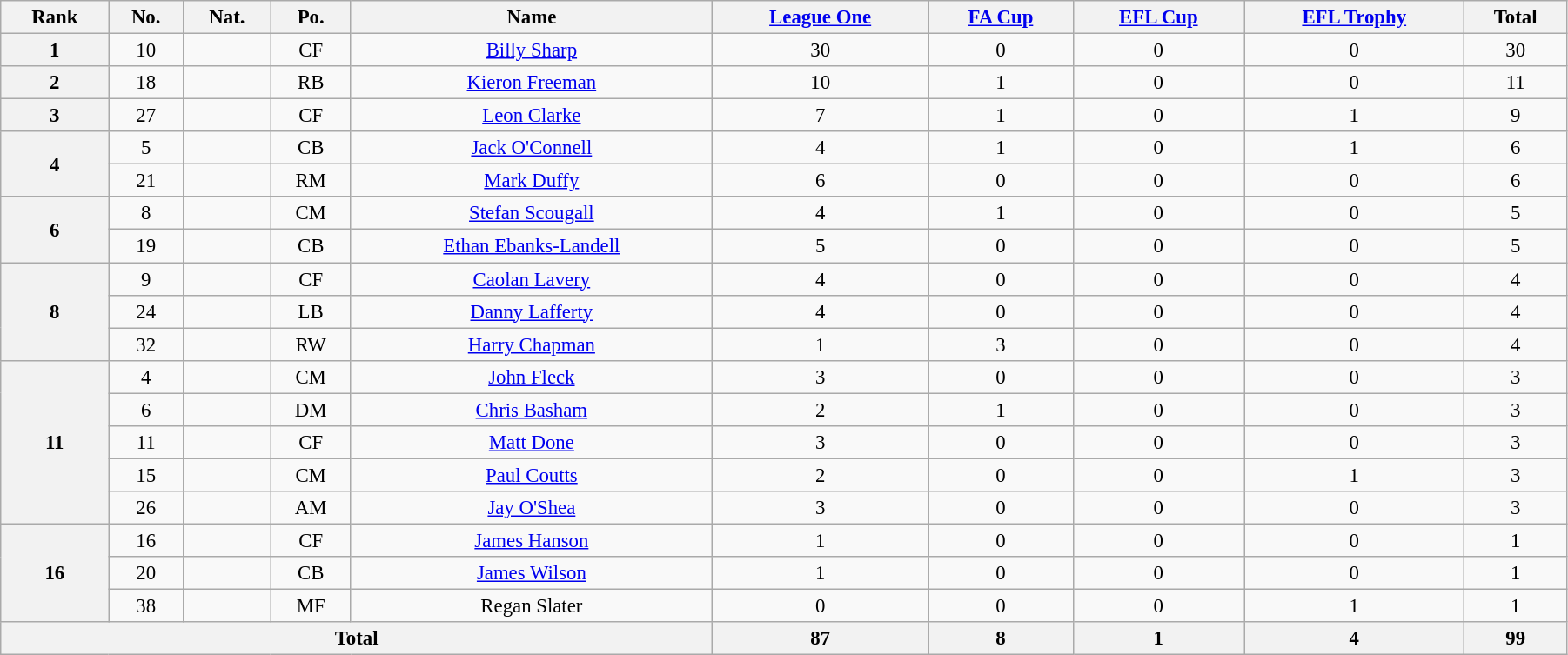<table class="wikitable" style="text-align:center; font-size:95%; width:95%;">
<tr>
<th>Rank</th>
<th>No.</th>
<th>Nat.</th>
<th>Po.</th>
<th>Name</th>
<th><a href='#'>League One</a></th>
<th><a href='#'>FA Cup</a></th>
<th><a href='#'>EFL Cup</a></th>
<th><a href='#'>EFL Trophy</a></th>
<th>Total</th>
</tr>
<tr>
<th rowspan=1>1</th>
<td>10</td>
<td></td>
<td>CF</td>
<td><a href='#'>Billy Sharp</a></td>
<td>30</td>
<td>0</td>
<td>0</td>
<td>0</td>
<td>30</td>
</tr>
<tr>
<th rowspan=1>2</th>
<td>18</td>
<td></td>
<td>RB</td>
<td><a href='#'>Kieron Freeman</a></td>
<td>10</td>
<td>1</td>
<td>0</td>
<td>0</td>
<td>11</td>
</tr>
<tr>
<th rowspan=1>3</th>
<td>27</td>
<td></td>
<td>CF</td>
<td><a href='#'>Leon Clarke</a></td>
<td>7</td>
<td>1</td>
<td>0</td>
<td>1</td>
<td>9</td>
</tr>
<tr>
<th rowspan=2>4</th>
<td>5</td>
<td></td>
<td>CB</td>
<td><a href='#'>Jack O'Connell</a></td>
<td>4</td>
<td>1</td>
<td>0</td>
<td>1</td>
<td>6</td>
</tr>
<tr>
<td>21</td>
<td></td>
<td>RM</td>
<td><a href='#'>Mark Duffy</a></td>
<td>6</td>
<td>0</td>
<td>0</td>
<td>0</td>
<td>6</td>
</tr>
<tr>
<th rowspan=2>6</th>
<td>8</td>
<td></td>
<td>CM</td>
<td><a href='#'>Stefan Scougall</a></td>
<td>4</td>
<td>1</td>
<td>0</td>
<td>0</td>
<td>5</td>
</tr>
<tr>
<td>19</td>
<td></td>
<td>CB</td>
<td><a href='#'>Ethan Ebanks-Landell</a></td>
<td>5</td>
<td>0</td>
<td>0</td>
<td>0</td>
<td>5</td>
</tr>
<tr>
<th rowspan=3>8</th>
<td>9</td>
<td></td>
<td>CF</td>
<td><a href='#'>Caolan Lavery</a></td>
<td>4</td>
<td>0</td>
<td>0</td>
<td>0</td>
<td>4</td>
</tr>
<tr>
<td>24</td>
<td></td>
<td>LB</td>
<td><a href='#'>Danny Lafferty</a></td>
<td>4</td>
<td>0</td>
<td>0</td>
<td>0</td>
<td>4</td>
</tr>
<tr>
<td>32</td>
<td></td>
<td>RW</td>
<td><a href='#'>Harry Chapman</a></td>
<td>1</td>
<td>3</td>
<td>0</td>
<td>0</td>
<td>4</td>
</tr>
<tr>
<th rowspan=5>11</th>
<td>4</td>
<td></td>
<td>CM</td>
<td><a href='#'>John Fleck</a></td>
<td>3</td>
<td>0</td>
<td>0</td>
<td>0</td>
<td>3</td>
</tr>
<tr>
<td>6</td>
<td></td>
<td>DM</td>
<td><a href='#'>Chris Basham</a></td>
<td>2</td>
<td>1</td>
<td>0</td>
<td>0</td>
<td>3</td>
</tr>
<tr>
<td>11</td>
<td></td>
<td>CF</td>
<td><a href='#'>Matt Done</a></td>
<td>3</td>
<td>0</td>
<td>0</td>
<td>0</td>
<td>3</td>
</tr>
<tr>
<td>15</td>
<td></td>
<td>CM</td>
<td><a href='#'>Paul Coutts</a></td>
<td>2</td>
<td>0</td>
<td>0</td>
<td>1</td>
<td>3</td>
</tr>
<tr>
<td>26</td>
<td></td>
<td>AM</td>
<td><a href='#'>Jay O'Shea</a></td>
<td>3</td>
<td>0</td>
<td>0</td>
<td>0</td>
<td>3</td>
</tr>
<tr>
<th rowspan=3>16</th>
<td>16</td>
<td></td>
<td>CF</td>
<td><a href='#'>James Hanson</a></td>
<td>1</td>
<td>0</td>
<td>0</td>
<td>0</td>
<td>1</td>
</tr>
<tr>
<td>20</td>
<td></td>
<td>CB</td>
<td><a href='#'>James Wilson</a></td>
<td>1</td>
<td>0</td>
<td>0</td>
<td>0</td>
<td>1</td>
</tr>
<tr>
<td>38</td>
<td></td>
<td>MF</td>
<td>Regan Slater</td>
<td>0</td>
<td>0</td>
<td>0</td>
<td>1</td>
<td>1</td>
</tr>
<tr>
<th colspan=5>Total</th>
<th>87</th>
<th>8</th>
<th>1</th>
<th>4</th>
<th>99</th>
</tr>
</table>
